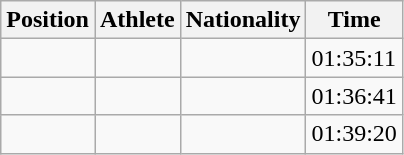<table class="wikitable sortable">
<tr>
<th scope="col">Position</th>
<th scope="col">Athlete</th>
<th scope="col">Nationality</th>
<th scope="col">Time</th>
</tr>
<tr>
<td align=center></td>
<td></td>
<td></td>
<td>01:35:11</td>
</tr>
<tr>
<td align=center></td>
<td></td>
<td></td>
<td>01:36:41</td>
</tr>
<tr>
<td align=center></td>
<td></td>
<td></td>
<td>01:39:20</td>
</tr>
</table>
